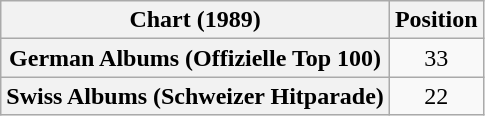<table class="wikitable sortable plainrowheaders" style="text-align:center">
<tr>
<th scope="col">Chart (1989)</th>
<th scope="col">Position</th>
</tr>
<tr>
<th scope="row">German Albums (Offizielle Top 100)</th>
<td>33</td>
</tr>
<tr>
<th scope="row">Swiss Albums (Schweizer Hitparade)</th>
<td>22</td>
</tr>
</table>
